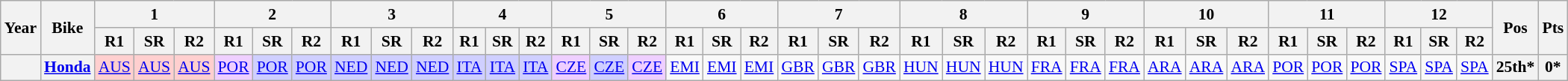<table class="wikitable" style="text-align:center; font-size:90%;">
<tr>
<th rowspan="2">Year</th>
<th rowspan="2">Bike</th>
<th colspan="3">1</th>
<th colspan="3">2</th>
<th colspan="3">3</th>
<th colspan="3">4</th>
<th colspan="3">5</th>
<th colspan="3">6</th>
<th colspan="3">7</th>
<th colspan="3">8</th>
<th colspan="3">9</th>
<th colspan="3">10</th>
<th colspan="3">11</th>
<th colspan="3">12</th>
<th rowspan="2">Pos</th>
<th rowspan="2">Pts</th>
</tr>
<tr>
<th>R1</th>
<th>SR</th>
<th>R2</th>
<th>R1</th>
<th>SR</th>
<th>R2</th>
<th>R1</th>
<th>SR</th>
<th>R2</th>
<th>R1</th>
<th>SR</th>
<th>R2</th>
<th>R1</th>
<th>SR</th>
<th>R2</th>
<th>R1</th>
<th>SR</th>
<th>R2</th>
<th>R1</th>
<th>SR</th>
<th>R2</th>
<th>R1</th>
<th>SR</th>
<th>R2</th>
<th>R1</th>
<th>SR</th>
<th>R2</th>
<th>R1</th>
<th>SR</th>
<th>R2</th>
<th>R1</th>
<th>SR</th>
<th>R2</th>
<th>R1</th>
<th>SR</th>
<th>R2</th>
</tr>
<tr>
<th></th>
<th><a href='#'>Honda</a></th>
<td style="background:#FFCFCF;"><a href='#'>AUS</a><br></td>
<td style="background:#FFCFCF;"><a href='#'>AUS</a><br></td>
<td style="background:#FFCFCF;"><a href='#'>AUS</a><br></td>
<td style="background:#EFCFFF;"><a href='#'>POR</a><br></td>
<td style="background:#CFCFFF;"><a href='#'>POR</a><br></td>
<td style="background:#CFCFFF;"><a href='#'>POR</a><br></td>
<td style="background:#CFCFFF;"><a href='#'>NED</a><br></td>
<td style="background:#CFCFFF;"><a href='#'>NED</a><br></td>
<td style="background:#CFCFFF;"><a href='#'>NED</a><br></td>
<td style="background:#CFCFFF;"><a href='#'>ITA</a><br></td>
<td style="background:#CFCFFF;"><a href='#'>ITA</a><br></td>
<td style="background:#CFCFFF;"><a href='#'>ITA</a><br></td>
<td style="background:#EFCFFF;"><a href='#'>CZE</a><br></td>
<td style="background:#CFCFFF;"><a href='#'>CZE</a><br></td>
<td style="background:#EFCFFF;"><a href='#'>CZE</a><br></td>
<td><a href='#'>EMI</a></td>
<td><a href='#'>EMI</a></td>
<td><a href='#'>EMI</a></td>
<td><a href='#'>GBR</a></td>
<td><a href='#'>GBR</a></td>
<td><a href='#'>GBR</a></td>
<td><a href='#'>HUN</a></td>
<td><a href='#'>HUN</a></td>
<td><a href='#'>HUN</a></td>
<td><a href='#'>FRA</a></td>
<td><a href='#'>FRA</a></td>
<td><a href='#'>FRA</a></td>
<td><a href='#'>ARA</a></td>
<td><a href='#'>ARA</a></td>
<td><a href='#'>ARA</a></td>
<td><a href='#'>POR</a></td>
<td><a href='#'>POR</a></td>
<td><a href='#'>POR</a></td>
<td><a href='#'>SPA</a></td>
<td><a href='#'>SPA</a></td>
<td><a href='#'>SPA</a></td>
<th>25th*</th>
<th>0*</th>
</tr>
</table>
